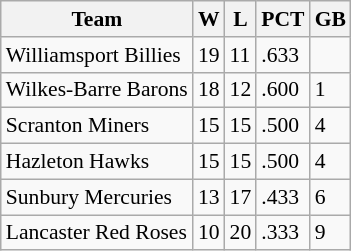<table class="wikitable" style="font-size:90%">
<tr>
<th>Team</th>
<th>W</th>
<th>L</th>
<th>PCT</th>
<th>GB</th>
</tr>
<tr>
<td>Williamsport Billies</td>
<td>19</td>
<td>11</td>
<td>.633</td>
<td></td>
</tr>
<tr>
<td>Wilkes-Barre Barons</td>
<td>18</td>
<td>12</td>
<td>.600</td>
<td>1</td>
</tr>
<tr>
<td>Scranton Miners</td>
<td>15</td>
<td>15</td>
<td>.500</td>
<td>4</td>
</tr>
<tr>
<td>Hazleton Hawks</td>
<td>15</td>
<td>15</td>
<td>.500</td>
<td>4</td>
</tr>
<tr>
<td>Sunbury Mercuries</td>
<td>13</td>
<td>17</td>
<td>.433</td>
<td>6</td>
</tr>
<tr>
<td>Lancaster Red Roses</td>
<td>10</td>
<td>20</td>
<td>.333</td>
<td>9</td>
</tr>
</table>
